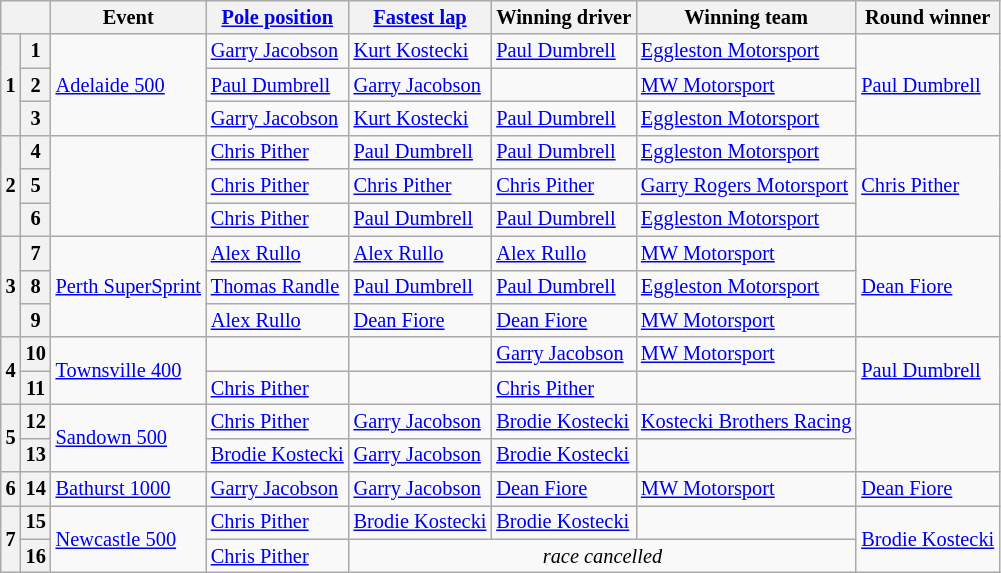<table class="wikitable" style="font-size: 85%;">
<tr>
<th colspan=2></th>
<th>Event</th>
<th><a href='#'>Pole position</a></th>
<th><a href='#'>Fastest lap</a></th>
<th>Winning driver</th>
<th>Winning team</th>
<th>Round winner</th>
</tr>
<tr>
<th rowspan=3>1</th>
<th>1</th>
<td rowspan=3><a href='#'>Adelaide 500</a></td>
<td> <a href='#'>Garry Jacobson</a></td>
<td> <a href='#'>Kurt Kostecki</a></td>
<td> <a href='#'>Paul Dumbrell</a></td>
<td><a href='#'>Eggleston Motorsport</a></td>
<td rowspan=3> <a href='#'>Paul Dumbrell</a></td>
</tr>
<tr>
<th>2</th>
<td> <a href='#'>Paul Dumbrell</a></td>
<td> <a href='#'>Garry Jacobson</a></td>
<td></td>
<td><a href='#'>MW Motorsport</a></td>
</tr>
<tr>
<th>3</th>
<td> <a href='#'>Garry Jacobson</a></td>
<td> <a href='#'>Kurt Kostecki</a></td>
<td> <a href='#'>Paul Dumbrell</a></td>
<td><a href='#'>Eggleston Motorsport</a></td>
</tr>
<tr>
<th rowspan=3>2</th>
<th>4</th>
<td rowspan=3></td>
<td> <a href='#'>Chris Pither</a></td>
<td> <a href='#'>Paul Dumbrell</a></td>
<td> <a href='#'>Paul Dumbrell</a></td>
<td><a href='#'>Eggleston Motorsport</a></td>
<td rowspan=3> <a href='#'>Chris Pither</a></td>
</tr>
<tr>
<th>5</th>
<td> <a href='#'>Chris Pither</a></td>
<td> <a href='#'>Chris Pither</a></td>
<td> <a href='#'>Chris Pither</a></td>
<td><a href='#'>Garry Rogers Motorsport</a></td>
</tr>
<tr>
<th>6</th>
<td> <a href='#'>Chris Pither</a></td>
<td> <a href='#'>Paul Dumbrell</a></td>
<td> <a href='#'>Paul Dumbrell</a></td>
<td><a href='#'>Eggleston Motorsport</a></td>
</tr>
<tr>
<th rowspan=3>3</th>
<th>7</th>
<td rowspan=3><a href='#'>Perth SuperSprint</a></td>
<td> <a href='#'>Alex Rullo</a></td>
<td> <a href='#'>Alex Rullo</a></td>
<td> <a href='#'>Alex Rullo</a></td>
<td><a href='#'>MW Motorsport</a></td>
<td rowspan=3> <a href='#'>Dean Fiore</a></td>
</tr>
<tr>
<th>8</th>
<td> <a href='#'>Thomas Randle</a></td>
<td> <a href='#'>Paul Dumbrell</a></td>
<td> <a href='#'>Paul Dumbrell</a></td>
<td><a href='#'>Eggleston Motorsport</a></td>
</tr>
<tr>
<th>9</th>
<td> <a href='#'>Alex Rullo</a></td>
<td> <a href='#'>Dean Fiore</a></td>
<td> <a href='#'>Dean Fiore</a></td>
<td><a href='#'>MW Motorsport</a></td>
</tr>
<tr>
<th rowspan=2>4</th>
<th>10</th>
<td rowspan=2><a href='#'>Townsville 400</a></td>
<td></td>
<td></td>
<td> <a href='#'>Garry Jacobson</a></td>
<td><a href='#'>MW Motorsport</a></td>
<td rowspan=2> <a href='#'>Paul Dumbrell</a></td>
</tr>
<tr>
<th>11</th>
<td> <a href='#'>Chris Pither</a></td>
<td></td>
<td> <a href='#'>Chris Pither</a></td>
<td></td>
</tr>
<tr>
<th rowspan=2>5</th>
<th>12</th>
<td rowspan=2><a href='#'>Sandown 500</a></td>
<td> <a href='#'>Chris Pither</a></td>
<td> <a href='#'>Garry Jacobson</a></td>
<td> <a href='#'>Brodie Kostecki</a></td>
<td><a href='#'>Kostecki Brothers Racing</a></td>
<td rowspan=2></td>
</tr>
<tr>
<th>13</th>
<td> <a href='#'>Brodie Kostecki</a></td>
<td> <a href='#'>Garry Jacobson</a></td>
<td> <a href='#'>Brodie Kostecki</a></td>
<td></td>
</tr>
<tr>
<th>6</th>
<th>14</th>
<td><a href='#'>Bathurst 1000</a></td>
<td> <a href='#'>Garry Jacobson</a></td>
<td> <a href='#'>Garry Jacobson</a></td>
<td> <a href='#'>Dean Fiore</a></td>
<td><a href='#'>MW Motorsport</a></td>
<td> <a href='#'>Dean Fiore</a></td>
</tr>
<tr>
<th rowspan=2>7</th>
<th>15</th>
<td rowspan=2><a href='#'>Newcastle 500</a></td>
<td> <a href='#'>Chris Pither</a></td>
<td> <a href='#'>Brodie Kostecki</a></td>
<td> <a href='#'>Brodie Kostecki</a></td>
<td></td>
<td rowspan=2> <a href='#'>Brodie Kostecki</a></td>
</tr>
<tr>
<th>16</th>
<td> <a href='#'>Chris Pither</a></td>
<td colspan=3 align="center"><em>race cancelled</em></td>
</tr>
</table>
